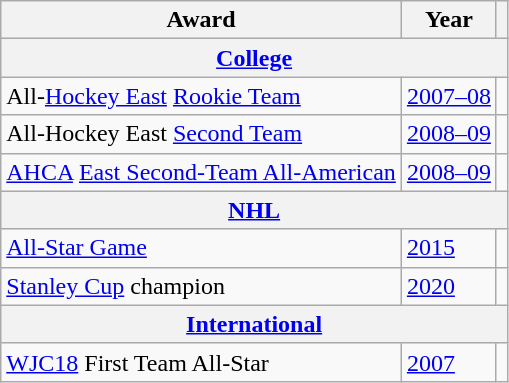<table class="wikitable">
<tr>
<th>Award</th>
<th>Year</th>
<th></th>
</tr>
<tr>
<th colspan="3"><a href='#'>College</a></th>
</tr>
<tr>
<td>All-<a href='#'>Hockey East</a> <a href='#'>Rookie Team</a></td>
<td><a href='#'>2007–08</a></td>
<td></td>
</tr>
<tr>
<td>All-Hockey East <a href='#'>Second Team</a></td>
<td><a href='#'>2008–09</a></td>
<td></td>
</tr>
<tr>
<td><a href='#'>AHCA</a> <a href='#'>East Second-Team All-American</a></td>
<td><a href='#'>2008–09</a></td>
<td></td>
</tr>
<tr>
<th colspan="3"><a href='#'>NHL</a></th>
</tr>
<tr>
<td><a href='#'>All-Star Game</a></td>
<td><a href='#'>2015</a></td>
<td></td>
</tr>
<tr>
<td><a href='#'>Stanley Cup</a> champion</td>
<td><a href='#'>2020</a></td>
<td></td>
</tr>
<tr>
<th colspan="3"><a href='#'>International</a></th>
</tr>
<tr>
<td><a href='#'>WJC18</a> First Team All-Star</td>
<td><a href='#'>2007</a></td>
<td></td>
</tr>
</table>
